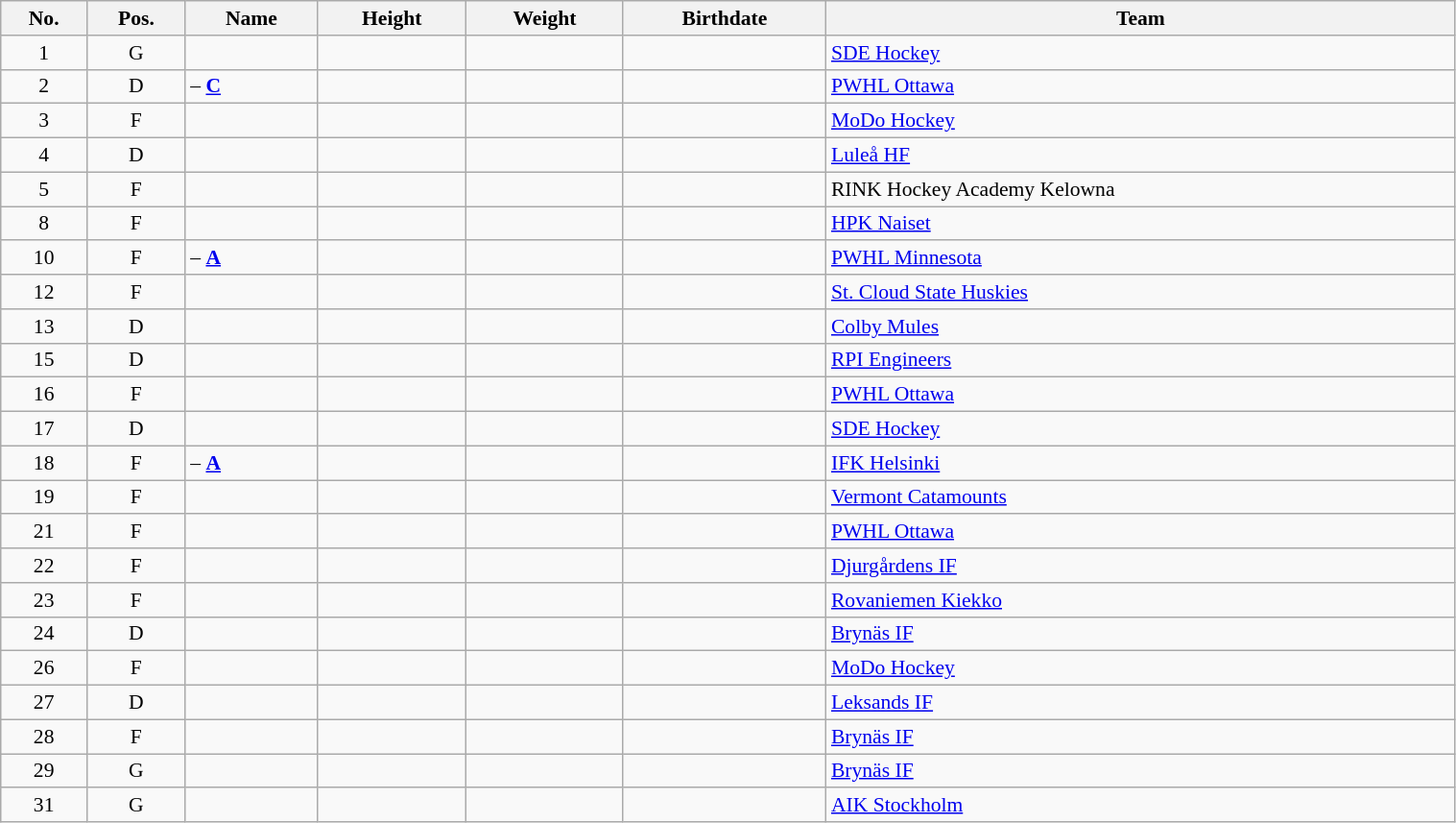<table class="wikitable sortable" width="80%" style="font-size: 90%; text-align: center;">
<tr>
<th>No.</th>
<th>Pos.</th>
<th>Name</th>
<th>Height</th>
<th>Weight</th>
<th>Birthdate</th>
<th>Team</th>
</tr>
<tr>
<td>1</td>
<td>G</td>
<td align=left></td>
<td></td>
<td></td>
<td></td>
<td align=left> <a href='#'>SDE Hockey</a></td>
</tr>
<tr>
<td>2</td>
<td>D</td>
<td align=left> – <a href='#'><strong>C</strong></a></td>
<td></td>
<td></td>
<td></td>
<td align=left> <a href='#'>PWHL Ottawa</a></td>
</tr>
<tr>
<td>3</td>
<td>F</td>
<td align=left></td>
<td></td>
<td></td>
<td></td>
<td align="left"> <a href='#'>MoDo Hockey</a></td>
</tr>
<tr>
<td>4</td>
<td>D</td>
<td align=left></td>
<td></td>
<td></td>
<td></td>
<td align="left"> <a href='#'>Luleå HF</a></td>
</tr>
<tr>
<td>5</td>
<td>F</td>
<td align=left></td>
<td></td>
<td></td>
<td></td>
<td align=left> RINK Hockey Academy Kelowna</td>
</tr>
<tr>
<td>8</td>
<td>F</td>
<td align=left></td>
<td></td>
<td></td>
<td></td>
<td align=left> <a href='#'>HPK Naiset</a></td>
</tr>
<tr>
<td>10</td>
<td>F</td>
<td align=left> – <strong><a href='#'>A</a></strong></td>
<td></td>
<td></td>
<td></td>
<td align="left"> <a href='#'>PWHL Minnesota</a></td>
</tr>
<tr>
<td>12</td>
<td>F</td>
<td align=left></td>
<td></td>
<td></td>
<td></td>
<td align="left"> <a href='#'>St. Cloud State Huskies</a></td>
</tr>
<tr>
<td>13</td>
<td>D</td>
<td align=left></td>
<td></td>
<td></td>
<td></td>
<td align="left"> <a href='#'>Colby Mules</a></td>
</tr>
<tr>
<td>15</td>
<td>D</td>
<td align=left></td>
<td></td>
<td></td>
<td></td>
<td align="left"> <a href='#'>RPI Engineers</a></td>
</tr>
<tr>
<td>16</td>
<td>F</td>
<td align=left></td>
<td></td>
<td></td>
<td></td>
<td align="left"> <a href='#'>PWHL Ottawa</a></td>
</tr>
<tr>
<td>17</td>
<td>D</td>
<td align=left></td>
<td></td>
<td></td>
<td></td>
<td align="left"> <a href='#'>SDE Hockey</a></td>
</tr>
<tr>
<td>18</td>
<td>F</td>
<td align=left> – <strong><a href='#'>A</a></strong></td>
<td></td>
<td></td>
<td></td>
<td align="left"> <a href='#'>IFK Helsinki</a></td>
</tr>
<tr>
<td>19</td>
<td>F</td>
<td align=left></td>
<td></td>
<td></td>
<td></td>
<td align="left"> <a href='#'>Vermont Catamounts</a></td>
</tr>
<tr>
<td>21</td>
<td>F</td>
<td align=left></td>
<td></td>
<td></td>
<td></td>
<td style="text-align:left;"> <a href='#'>PWHL Ottawa</a></td>
</tr>
<tr>
<td>22</td>
<td>F</td>
<td align=left></td>
<td></td>
<td></td>
<td></td>
<td align=left> <a href='#'>Djurgårdens IF</a></td>
</tr>
<tr>
<td>23</td>
<td>F</td>
<td align=left></td>
<td></td>
<td></td>
<td></td>
<td align=left> <a href='#'>Rovaniemen Kiekko</a></td>
</tr>
<tr>
<td>24</td>
<td>D</td>
<td align=left></td>
<td></td>
<td></td>
<td></td>
<td align=left> <a href='#'>Brynäs IF</a></td>
</tr>
<tr>
<td>26</td>
<td>F</td>
<td align=left></td>
<td></td>
<td></td>
<td></td>
<td align="left"> <a href='#'>MoDo Hockey</a></td>
</tr>
<tr>
<td>27</td>
<td>D</td>
<td align=left></td>
<td></td>
<td></td>
<td></td>
<td align=left> <a href='#'>Leksands IF</a></td>
</tr>
<tr>
<td>28</td>
<td>F</td>
<td align=left></td>
<td></td>
<td></td>
<td></td>
<td align="left"> <a href='#'>Brynäs IF</a></td>
</tr>
<tr>
<td>29</td>
<td>G</td>
<td align=left></td>
<td></td>
<td></td>
<td></td>
<td align=left> <a href='#'>Brynäs IF</a></td>
</tr>
<tr>
<td>31</td>
<td>G</td>
<td align=left></td>
<td></td>
<td></td>
<td></td>
<td align="left"> <a href='#'>AIK Stockholm</a></td>
</tr>
</table>
